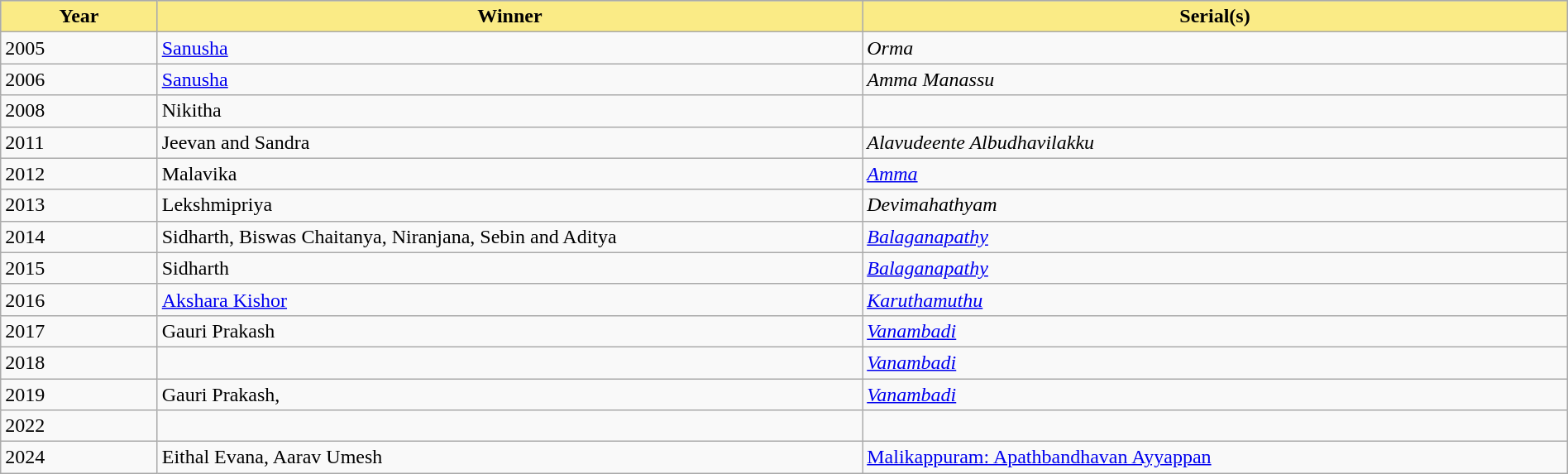<table class="wikitable" style="width:100%">
<tr bgcolor="#bebebe">
<th width="10%" style="background:#FAEB86">Year</th>
<th width="45%" style="background:#FAEB86">Winner</th>
<th width="45%" style="background:#FAEB86">Serial(s)</th>
</tr>
<tr>
<td>2005</td>
<td><a href='#'>Sanusha</a></td>
<td><em>Orma</em></td>
</tr>
<tr>
<td>2006</td>
<td><a href='#'>Sanusha</a></td>
<td><em>Amma Manassu</em></td>
</tr>
<tr>
<td>2008</td>
<td>Nikitha</td>
<td></td>
</tr>
<tr>
<td>2011</td>
<td>Jeevan and Sandra</td>
<td><em>Alavudeente Albudhavilakku</em></td>
</tr>
<tr>
<td>2012</td>
<td>Malavika</td>
<td><em><a href='#'>Amma</a></em></td>
</tr>
<tr>
<td>2013</td>
<td>Lekshmipriya</td>
<td><em>Devimahathyam</em></td>
</tr>
<tr>
<td>2014</td>
<td>Sidharth, Biswas Chaitanya, Niranjana, Sebin and Aditya</td>
<td><em><a href='#'>Balaganapathy</a></em></td>
</tr>
<tr>
<td>2015</td>
<td>Sidharth</td>
<td><em><a href='#'>Balaganapathy</a></em></td>
</tr>
<tr>
<td>2016</td>
<td><a href='#'>Akshara Kishor</a></td>
<td><em><a href='#'>Karuthamuthu</a></em></td>
</tr>
<tr>
<td>2017</td>
<td>Gauri Prakash</td>
<td><em><a href='#'>Vanambadi</a></em></td>
</tr>
<tr>
<td>2018</td>
<td></td>
<td><em><a href='#'>Vanambadi</a></em></td>
</tr>
<tr>
<td>2019</td>
<td>Gauri Prakash, </td>
<td><em><a href='#'>Vanambadi</a></em></td>
</tr>
<tr>
<td>2022</td>
<td></td>
<td></td>
</tr>
<tr>
<td>2024</td>
<td>Eithal Evana, Aarav Umesh</td>
<td><a href='#'>Malikappuram: Apathbandhavan Ayyappan</a></td>
</tr>
</table>
